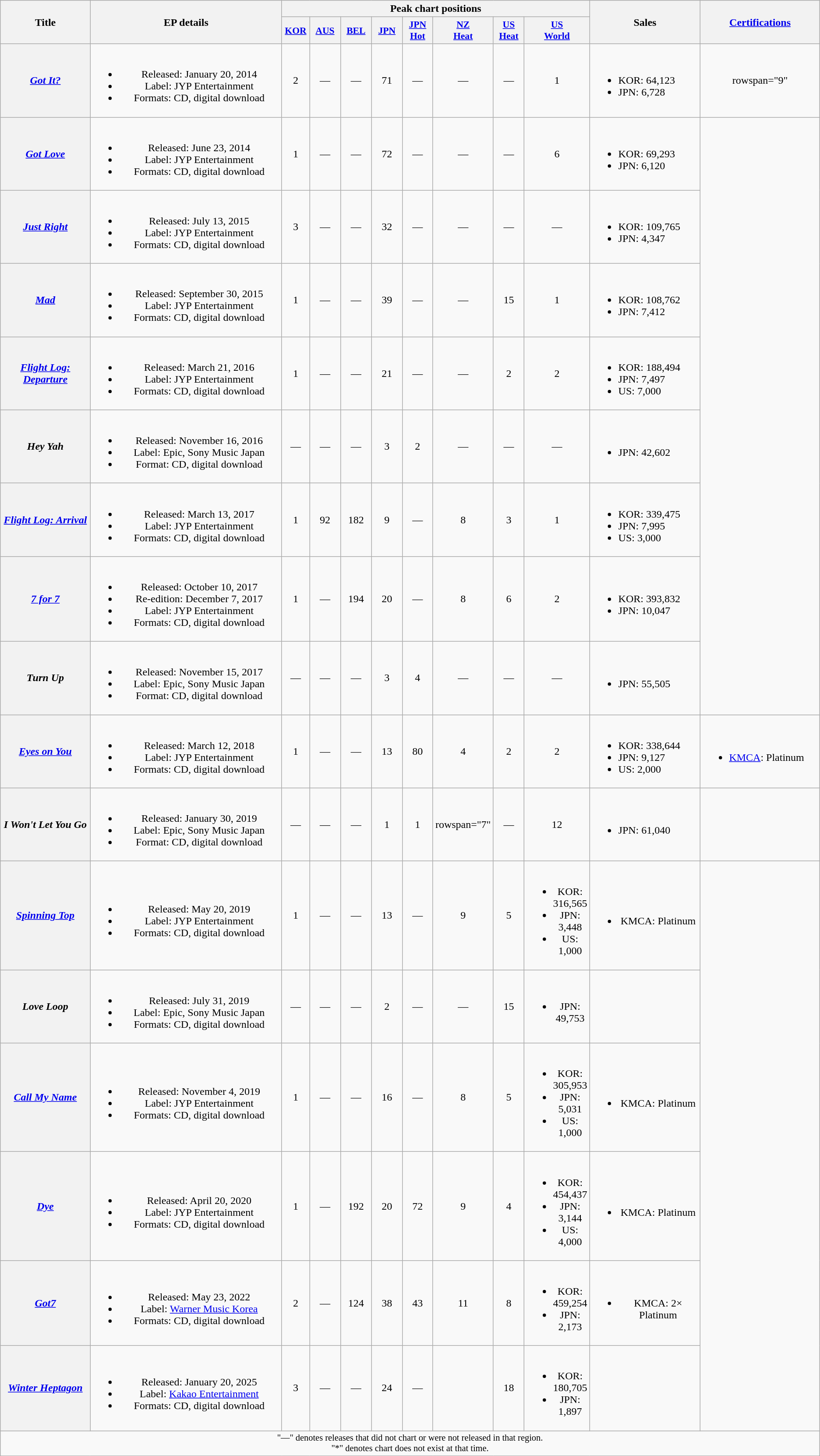<table class="wikitable plainrowheaders" style="text-align:center">
<tr>
<th scope="col" rowspan="2" style="width:9em">Title</th>
<th scope="col" rowspan="2" style="width:20em">EP details</th>
<th scope="col" colspan="8">Peak chart positions</th>
<th scope="col" rowspan="2" style="width:11em">Sales</th>
<th scope="col" rowspan="2" style="width:12em"><a href='#'>Certifications</a><br></th>
</tr>
<tr>
<th scope="col" style="width:2.5em;font-size:90%"><a href='#'>KOR</a><br></th>
<th scope="col" style="width:3em;font-size:90%"><a href='#'>AUS</a><br></th>
<th scope="col" style="width:3em;font-size:90%"><a href='#'>BEL</a><br></th>
<th scope="col" style="width:3em;font-size:90%"><a href='#'>JPN</a><br></th>
<th scope="col" style="width:3em;font-size:90%"><a href='#'>JPN Hot</a><br></th>
<th scope="col" style="width:3em;font-size:90%"><a href='#'>NZ<br>Heat</a><br></th>
<th scope="col" style="width:3em;font-size:90%"><a href='#'>US Heat</a><br></th>
<th scope="col" style="width:3em;font-size:90%"><a href='#'>US<br>World</a><br></th>
</tr>
<tr>
<th scope="row"><em><a href='#'>Got It?</a></em></th>
<td><br><ul><li>Released: January 20, 2014 </li><li>Label: JYP Entertainment</li><li>Formats: CD, digital download</li></ul></td>
<td>2</td>
<td>—</td>
<td>—</td>
<td>71</td>
<td>—</td>
<td>—</td>
<td>—</td>
<td>1</td>
<td style="text-align:left"><br><ul><li>KOR: 64,123</li><li>JPN: 6,728</li></ul></td>
<td>rowspan="9" </td>
</tr>
<tr>
<th scope="row"><em><a href='#'>Got Love</a></em></th>
<td><br><ul><li>Released: June 23, 2014 </li><li>Label: JYP Entertainment</li><li>Formats: CD, digital download</li></ul></td>
<td>1</td>
<td>—</td>
<td>—</td>
<td>72</td>
<td>—</td>
<td>—</td>
<td>—</td>
<td>6</td>
<td style="text-align:left"><br><ul><li>KOR: 69,293</li><li>JPN: 6,120</li></ul></td>
</tr>
<tr>
<th scope="row"><em><a href='#'>Just Right</a></em></th>
<td><br><ul><li>Released: July 13, 2015 </li><li>Label: JYP Entertainment</li><li>Formats: CD, digital download</li></ul></td>
<td>3</td>
<td>—</td>
<td>—</td>
<td>32</td>
<td>—</td>
<td>—</td>
<td>—</td>
<td>—</td>
<td style="text-align:left"><br><ul><li>KOR: 109,765</li><li>JPN: 4,347</li></ul></td>
</tr>
<tr>
<th scope="row"><em><a href='#'>Mad</a></em></th>
<td><br><ul><li>Released: September 30, 2015 </li><li>Label: JYP Entertainment</li><li>Formats: CD, digital download</li></ul></td>
<td>1</td>
<td>—</td>
<td>—</td>
<td>39</td>
<td>—</td>
<td>—</td>
<td>15</td>
<td>1</td>
<td style="text-align:left"><br><ul><li>KOR: 108,762</li><li>JPN: 7,412</li></ul></td>
</tr>
<tr>
<th scope="row"><em><a href='#'>Flight Log: Departure</a></em></th>
<td><br><ul><li>Released: March 21, 2016 </li><li>Label: JYP Entertainment</li><li>Formats: CD, digital download</li></ul></td>
<td>1</td>
<td>—</td>
<td>—</td>
<td>21</td>
<td>—</td>
<td>—</td>
<td>2</td>
<td>2</td>
<td style="text-align:left"><br><ul><li>KOR: 188,494</li><li>JPN: 7,497</li><li>US: 7,000</li></ul></td>
</tr>
<tr>
<th scope="row"><em>Hey Yah</em></th>
<td><br><ul><li>Released: November 16, 2016 </li><li>Label: Epic, Sony Music Japan</li><li>Format: CD, digital download</li></ul></td>
<td>—</td>
<td>—</td>
<td>—</td>
<td>3</td>
<td>2</td>
<td>—</td>
<td>—</td>
<td>—</td>
<td style="text-align:left"><br><ul><li>JPN: 42,602</li></ul></td>
</tr>
<tr>
<th scope="row"><em><a href='#'>Flight Log: Arrival</a></em></th>
<td><br><ul><li>Released: March 13, 2017 </li><li>Label: JYP Entertainment</li><li>Formats: CD, digital download</li></ul></td>
<td>1</td>
<td>92</td>
<td>182</td>
<td>9</td>
<td>—</td>
<td>8</td>
<td>3</td>
<td>1</td>
<td style="text-align:left"><br><ul><li>KOR: 339,475</li><li>JPN: 7,995</li><li>US: 3,000 </li></ul></td>
</tr>
<tr>
<th scope="row"><em><a href='#'>7 for 7</a></em></th>
<td><br><ul><li>Released: October 10, 2017 </li><li>Re-edition: December 7, 2017 </li><li>Label: JYP Entertainment</li><li>Formats: CD, digital download</li></ul></td>
<td>1</td>
<td>—</td>
<td>194</td>
<td>20</td>
<td>—</td>
<td>8</td>
<td>6</td>
<td>2</td>
<td style="text-align:left"><br><ul><li>KOR: 393,832</li><li>JPN: 10,047</li></ul></td>
</tr>
<tr>
<th scope="row"><em>Turn Up</em></th>
<td><br><ul><li>Released: November 15, 2017 </li><li>Label: Epic, Sony Music Japan</li><li>Format: CD, digital download</li></ul></td>
<td>—</td>
<td>—</td>
<td>—</td>
<td>3</td>
<td>4</td>
<td>—</td>
<td>—</td>
<td>—</td>
<td style="text-align:left"><br><ul><li>JPN: 55,505</li></ul></td>
</tr>
<tr>
<th scope="row"><em><a href='#'>Eyes on You</a></em></th>
<td><br><ul><li>Released: March 12, 2018 </li><li>Label: JYP Entertainment</li><li>Formats: CD, digital download</li></ul></td>
<td>1</td>
<td>—</td>
<td>—</td>
<td>13</td>
<td>80</td>
<td>4</td>
<td>2</td>
<td>2</td>
<td style="text-align:left"><br><ul><li>KOR: 338,644</li><li>JPN: 9,127</li><li>US: 2,000</li></ul></td>
<td style="text-align:left"><br><ul><li><a href='#'>KMCA</a>: Platinum</li></ul></td>
</tr>
<tr>
<th scope="row"><em>I Won't Let You Go</em></th>
<td><br><ul><li>Released: January 30, 2019 </li><li>Label: Epic, Sony Music Japan</li><li>Format: CD, digital download</li></ul></td>
<td>—</td>
<td>—</td>
<td>—</td>
<td>1</td>
<td>1</td>
<td>rowspan="7" </td>
<td>—</td>
<td>12</td>
<td style="text-align:left"><br><ul><li>JPN: 61,040</li></ul></td>
<td></td>
</tr>
<tr>
<th scope="row"><em><a href='#'>Spinning Top</a></em></th>
<td><br><ul><li>Released: May 20, 2019 </li><li>Label: JYP Entertainment</li><li>Formats: CD, digital download</li></ul></td>
<td>1</td>
<td>—</td>
<td>—</td>
<td>13</td>
<td>—</td>
<td>9</td>
<td>5</td>
<td><br><ul><li>KOR: 316,565</li><li>JPN: 3,448</li><li>US: 1,000</li></ul></td>
<td><br><ul><li>KMCA: Platinum</li></ul></td>
</tr>
<tr>
<th scope="row"><em>Love Loop</em></th>
<td><br><ul><li>Released: July 31, 2019 </li><li>Label: Epic, Sony Music Japan</li><li>Formats: CD, digital download</li></ul></td>
<td>—</td>
<td>—</td>
<td>—</td>
<td>2</td>
<td>—</td>
<td>—</td>
<td>15</td>
<td><br><ul><li>JPN: 49,753</li></ul></td>
<td></td>
</tr>
<tr>
<th scope="row"><em><a href='#'>Call My Name</a></em></th>
<td><br><ul><li>Released: November 4, 2019 </li><li>Label: JYP Entertainment</li><li>Formats: CD, digital download</li></ul></td>
<td>1</td>
<td>—</td>
<td>—</td>
<td>16</td>
<td>—</td>
<td>8</td>
<td>5</td>
<td><br><ul><li>KOR: 305,953</li><li>JPN: 5,031</li><li>US: 1,000</li></ul></td>
<td><br><ul><li>KMCA: Platinum</li></ul></td>
</tr>
<tr>
<th scope="row"><em><a href='#'>Dye</a></em></th>
<td><br><ul><li>Released: April 20, 2020 </li><li>Label: JYP Entertainment</li><li>Formats: CD, digital download</li></ul></td>
<td>1</td>
<td>—</td>
<td>192</td>
<td>20</td>
<td>72</td>
<td>9</td>
<td>4</td>
<td><br><ul><li>KOR: 454,437</li><li>JPN: 3,144</li><li>US: 4,000</li></ul></td>
<td><br><ul><li>KMCA: Platinum</li></ul></td>
</tr>
<tr>
<th scope="row"><em><a href='#'>Got7</a></em></th>
<td><br><ul><li>Released: May 23, 2022 </li><li>Label: <a href='#'>Warner Music Korea</a></li><li>Formats: CD, digital download</li></ul></td>
<td>2</td>
<td>—</td>
<td>124</td>
<td>38</td>
<td>43</td>
<td>11</td>
<td>8</td>
<td><br><ul><li>KOR: 459,254</li><li>JPN: 2,173 </li></ul></td>
<td><br><ul><li>KMCA: 2× Platinum</li></ul></td>
</tr>
<tr>
<th scope="row"><em><a href='#'>Winter Heptagon</a></em></th>
<td><br><ul><li>Released: January 20, 2025 </li><li>Label: <a href='#'>Kakao Entertainment</a></li><li>Formats: CD, digital download</li></ul></td>
<td>3</td>
<td>—</td>
<td>—</td>
<td>24</td>
<td>—</td>
<td></td>
<td>18</td>
<td><br><ul><li>KOR: 180,705</li><li>JPN: 1,897 </li></ul></td>
<td></td>
</tr>
<tr>
<td colspan="13" style="font-size:85%">"—" denotes releases that did not chart or were not released in that region.<br>"*" denotes chart does not exist at that time.</td>
</tr>
</table>
